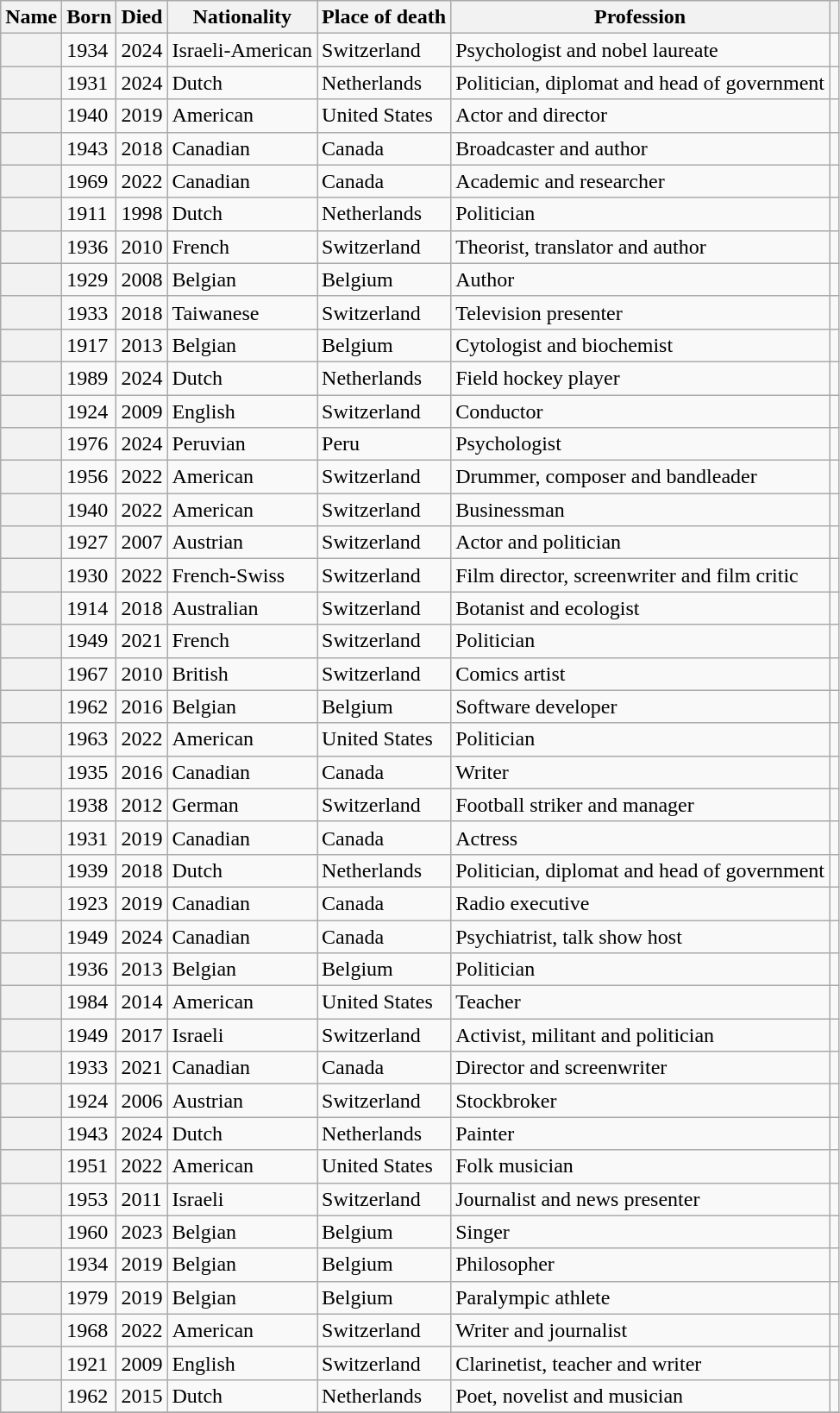<table class="wikitable plainrowheaders sortable">
<tr>
<th scope="col">Name</th>
<th scope="col">Born</th>
<th scope="col">Died</th>
<th scope="col">Nationality</th>
<th scope="col">Place of death</th>
<th scope="col">Profession</th>
<th scope="col" class="unsortable"></th>
</tr>
<tr>
<th scope="row"></th>
<td>1934</td>
<td>2024</td>
<td>Israeli-American</td>
<td>Switzerland</td>
<td>Psychologist and nobel laureate</td>
<td></td>
</tr>
<tr>
<th scope="row"></th>
<td>1931</td>
<td>2024</td>
<td>Dutch</td>
<td>Netherlands</td>
<td>Politician, diplomat and head of government</td>
<td></td>
</tr>
<tr>
<th scope="row"></th>
<td>1940</td>
<td>2019</td>
<td>American</td>
<td>United States</td>
<td>Actor and director</td>
<td></td>
</tr>
<tr>
<th scope="row"></th>
<td>1943</td>
<td>2018</td>
<td>Canadian</td>
<td>Canada</td>
<td>Broadcaster and author</td>
<td></td>
</tr>
<tr>
<th scope="row"></th>
<td>1969</td>
<td>2022</td>
<td>Canadian</td>
<td>Canada</td>
<td>Academic and researcher</td>
<td></td>
</tr>
<tr>
<th scope="row"></th>
<td>1911</td>
<td>1998</td>
<td>Dutch</td>
<td>Netherlands</td>
<td>Politician</td>
<td></td>
</tr>
<tr>
<th scope="row"></th>
<td>1936</td>
<td>2010</td>
<td>French</td>
<td>Switzerland</td>
<td>Theorist, translator and author</td>
<td></td>
</tr>
<tr>
<th scope="row"></th>
<td>1929</td>
<td>2008</td>
<td>Belgian</td>
<td>Belgium</td>
<td>Author</td>
<td></td>
</tr>
<tr>
<th scope="row"></th>
<td>1933</td>
<td>2018</td>
<td>Taiwanese</td>
<td>Switzerland</td>
<td>Television presenter</td>
<td></td>
</tr>
<tr>
<th scope="row"></th>
<td>1917</td>
<td>2013</td>
<td>Belgian</td>
<td>Belgium</td>
<td>Cytologist and biochemist</td>
<td></td>
</tr>
<tr>
<th scope="row"></th>
<td>1989</td>
<td>2024</td>
<td>Dutch</td>
<td>Netherlands</td>
<td>Field hockey player</td>
<td></td>
</tr>
<tr>
<th scope="row"></th>
<td>1924</td>
<td>2009</td>
<td>English</td>
<td>Switzerland</td>
<td>Conductor</td>
<td></td>
</tr>
<tr>
<th scope="row"></th>
<td>1976</td>
<td>2024</td>
<td>Peruvian</td>
<td>Peru</td>
<td>Psychologist</td>
<td></td>
</tr>
<tr>
<th scope="row"></th>
<td>1956</td>
<td>2022</td>
<td>American</td>
<td>Switzerland</td>
<td>Drummer, composer and bandleader</td>
<td></td>
</tr>
<tr>
<th scope="row"></th>
<td>1940</td>
<td>2022</td>
<td>American</td>
<td>Switzerland</td>
<td>Businessman</td>
<td></td>
</tr>
<tr>
<th scope="row"></th>
<td>1927</td>
<td>2007</td>
<td>Austrian</td>
<td>Switzerland</td>
<td>Actor and politician</td>
<td></td>
</tr>
<tr>
<th scope="row"></th>
<td>1930</td>
<td>2022</td>
<td>French-Swiss</td>
<td>Switzerland</td>
<td>Film director, screenwriter and film critic</td>
<td></td>
</tr>
<tr>
<th scope="row"></th>
<td>1914</td>
<td>2018</td>
<td>Australian</td>
<td>Switzerland</td>
<td>Botanist and ecologist</td>
<td></td>
</tr>
<tr>
<th scope="row"></th>
<td>1949</td>
<td>2021</td>
<td>French</td>
<td>Switzerland</td>
<td>Politician</td>
<td></td>
</tr>
<tr>
<th scope="row"></th>
<td>1967</td>
<td>2010</td>
<td>British</td>
<td>Switzerland</td>
<td>Comics artist</td>
<td></td>
</tr>
<tr>
<th scope="row"></th>
<td>1962</td>
<td>2016</td>
<td>Belgian</td>
<td>Belgium</td>
<td>Software developer</td>
<td></td>
</tr>
<tr>
<th scope="row"></th>
<td>1963</td>
<td>2022</td>
<td>American</td>
<td>United States</td>
<td>Politician</td>
<td></td>
</tr>
<tr>
<th scope="row"></th>
<td>1935</td>
<td>2016</td>
<td>Canadian</td>
<td>Canada</td>
<td>Writer</td>
<td></td>
</tr>
<tr>
<th scope="row"></th>
<td>1938</td>
<td>2012</td>
<td>German</td>
<td>Switzerland</td>
<td>Football striker and manager</td>
<td></td>
</tr>
<tr>
<th scope="row"></th>
<td>1931</td>
<td>2019</td>
<td>Canadian</td>
<td>Canada</td>
<td>Actress</td>
<td></td>
</tr>
<tr>
<th scope="row"></th>
<td>1939</td>
<td>2018</td>
<td>Dutch</td>
<td>Netherlands</td>
<td>Politician, diplomat and head of government</td>
<td></td>
</tr>
<tr>
<th scope="row"></th>
<td>1923</td>
<td>2019</td>
<td>Canadian</td>
<td>Canada</td>
<td>Radio executive</td>
<td></td>
</tr>
<tr>
<th scope="row"></th>
<td>1949</td>
<td>2024</td>
<td>Canadian</td>
<td>Canada</td>
<td>Psychiatrist, talk show host</td>
<td></td>
</tr>
<tr>
<th scope="row"></th>
<td>1936</td>
<td>2013</td>
<td>Belgian</td>
<td>Belgium</td>
<td>Politician</td>
<td></td>
</tr>
<tr>
<th scope="row"></th>
<td>1984</td>
<td>2014</td>
<td>American</td>
<td>United States</td>
<td>Teacher</td>
<td></td>
</tr>
<tr>
<th scope="row"></th>
<td>1949</td>
<td>2017</td>
<td>Israeli</td>
<td>Switzerland</td>
<td>Activist, militant and politician</td>
<td></td>
</tr>
<tr>
<th scope="row"></th>
<td>1933</td>
<td>2021</td>
<td>Canadian</td>
<td>Canada</td>
<td>Director and screenwriter</td>
<td></td>
</tr>
<tr>
<th scope="row"></th>
<td>1924</td>
<td>2006</td>
<td>Austrian</td>
<td>Switzerland</td>
<td>Stockbroker</td>
<td></td>
</tr>
<tr>
<th scope="row"></th>
<td>1943</td>
<td>2024</td>
<td>Dutch</td>
<td>Netherlands</td>
<td>Painter</td>
<td></td>
</tr>
<tr>
<th scope="row"></th>
<td>1951</td>
<td>2022</td>
<td>American</td>
<td>United States</td>
<td>Folk musician</td>
<td></td>
</tr>
<tr>
<th scope="row"></th>
<td>1953</td>
<td>2011</td>
<td>Israeli</td>
<td>Switzerland</td>
<td>Journalist and news presenter</td>
<td></td>
</tr>
<tr>
<th scope="row"></th>
<td>1960</td>
<td>2023</td>
<td>Belgian</td>
<td>Belgium</td>
<td>Singer</td>
<td></td>
</tr>
<tr>
<th scope="row"></th>
<td>1934</td>
<td>2019</td>
<td>Belgian</td>
<td>Belgium</td>
<td>Philosopher</td>
<td></td>
</tr>
<tr>
<th scope="row"></th>
<td>1979</td>
<td>2019</td>
<td>Belgian</td>
<td>Belgium</td>
<td>Paralympic athlete</td>
<td></td>
</tr>
<tr>
<th scope="row"></th>
<td>1968</td>
<td>2022</td>
<td>American</td>
<td>Switzerland</td>
<td>Writer and journalist</td>
<td></td>
</tr>
<tr>
<th scope="row"></th>
<td>1921</td>
<td>2009</td>
<td>English</td>
<td>Switzerland</td>
<td>Clarinetist, teacher and writer</td>
<td></td>
</tr>
<tr>
<th scope="row"></th>
<td>1962</td>
<td>2015</td>
<td>Dutch</td>
<td>Netherlands</td>
<td>Poet, novelist and musician</td>
<td></td>
</tr>
<tr>
</tr>
</table>
